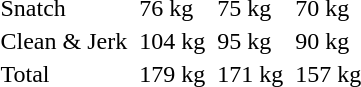<table>
<tr>
<td>Snatch</td>
<td></td>
<td>76 kg</td>
<td></td>
<td>75 kg</td>
<td></td>
<td>70 kg</td>
</tr>
<tr>
<td>Clean & Jerk</td>
<td></td>
<td>104 kg</td>
<td></td>
<td>95 kg</td>
<td></td>
<td>90 kg</td>
</tr>
<tr>
<td>Total</td>
<td></td>
<td>179 kg</td>
<td></td>
<td>171 kg</td>
<td></td>
<td>157 kg</td>
</tr>
</table>
